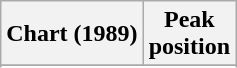<table class="wikitable sortable plainrowheaders" style="text-align:center">
<tr>
<th scope="col">Chart (1989)</th>
<th scope="col">Peak<br>position</th>
</tr>
<tr>
</tr>
<tr>
</tr>
<tr>
</tr>
</table>
